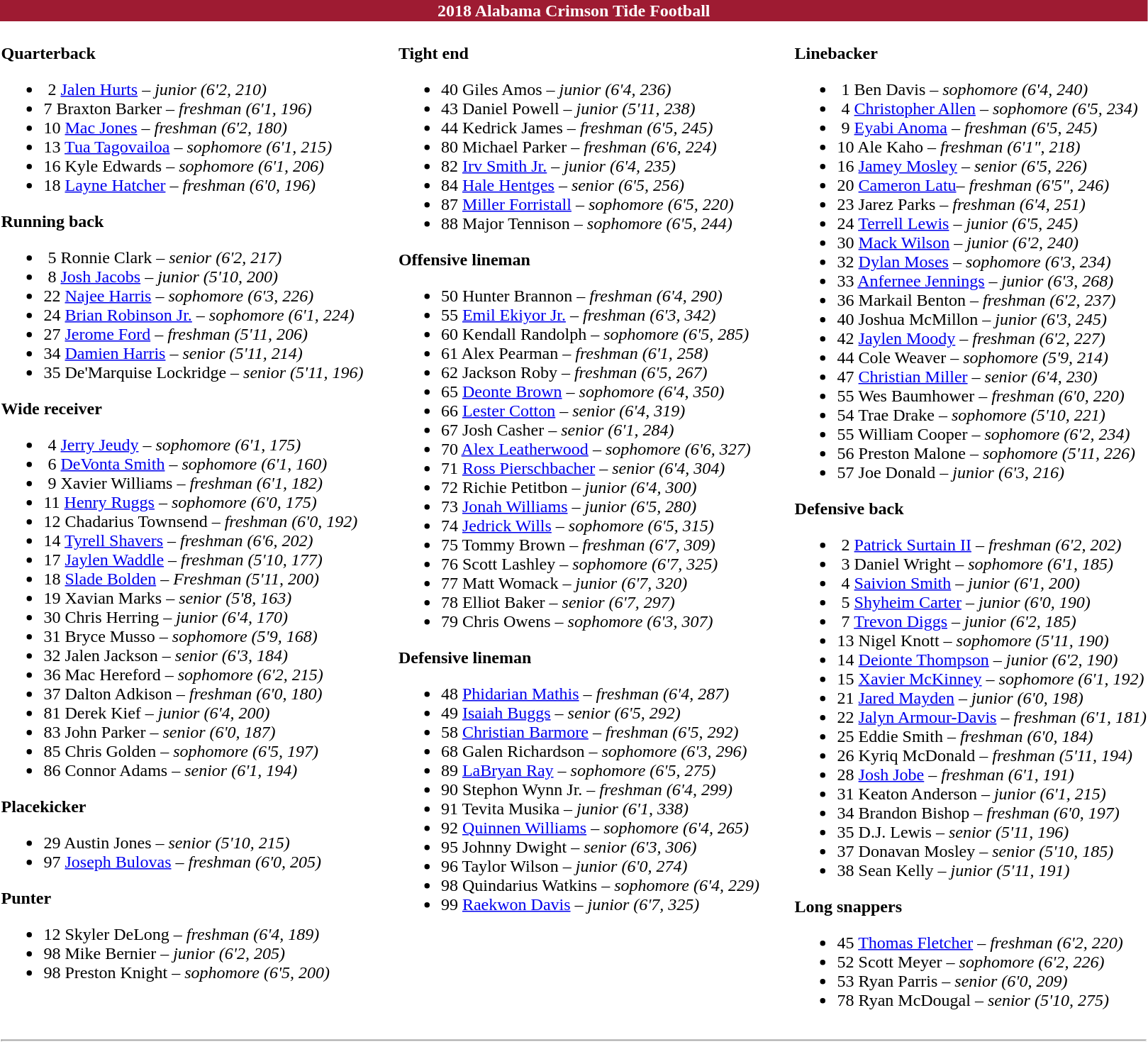<table class="toccolours" style="text-align: left;">
<tr>
<td colspan=11 style="color:#FFFFFF;background:#9E1B32; text-align: center"><strong>2018 Alabama Crimson Tide Football</strong></td>
</tr>
<tr>
<td valign="top"><br><strong>Quarterback</strong><ul><li> 2  <a href='#'>Jalen Hurts</a> – <em>junior (6'2, 210)</em></li><li>7 Braxton Barker – <em>freshman (6'1, 196)</em></li><li>10  <a href='#'>Mac Jones</a> – <em> freshman (6'2, 180)</em></li><li>13  <a href='#'>Tua Tagovailoa</a> – <em>sophomore (6'1, 215)</em></li><li>16  Kyle Edwards – <em> sophomore (6'1, 206)</em></li><li>18  <a href='#'>Layne Hatcher</a> – <em>freshman (6'0, 196)</em></li></ul><strong>Running back</strong><ul><li> 5  Ronnie Clark – <em> senior (6'2, 217)</em></li><li> 8  <a href='#'>Josh Jacobs</a> – <em>junior  (5'10, 200)</em></li><li>22  <a href='#'>Najee Harris</a> – <em>sophomore (6'3, 226)</em></li><li>24  <a href='#'>Brian Robinson Jr.</a> – <em>sophomore (6'1, 224)</em></li><li>27  <a href='#'>Jerome Ford</a> – <em>freshman (5'11, 206)</em></li><li>34  <a href='#'>Damien Harris</a> – <em>senior (5'11, 214)</em></li><li>35  De'Marquise Lockridge – <em>senior (5'11, 196)</em></li></ul><strong>Wide receiver</strong><ul><li> 4  <a href='#'>Jerry Jeudy</a> – <em>sophomore  (6'1, 175)</em></li><li> 6  <a href='#'>DeVonta Smith</a> – <em>sophomore (6'1, 160)</em></li><li> 9  Xavier Williams – <em>freshman (6'1, 182)</em></li><li>11  <a href='#'>Henry Ruggs</a> – <em>sophomore (6'0, 175)</em></li><li>12  Chadarius Townsend – <em> freshman (6'0, 192)</em></li><li>14  <a href='#'>Tyrell Shavers</a> – <em> freshman (6'6, 202)</em></li><li>17  <a href='#'>Jaylen Waddle</a> – <em>freshman (5'10, 177)</em></li><li>18  <a href='#'>Slade Bolden</a> – <em> Freshman (5'11, 200)</em></li><li>19  Xavian Marks – <em>senior (5'8, 163)</em></li><li>30  Chris Herring – <em>junior (6'4, 170)</em></li><li>31  Bryce Musso – <em>sophomore (5'9, 168)</em></li><li>32  Jalen Jackson – <em>senior (6'3, 184)</em></li><li>36  Mac Hereford – <em> sophomore (6'2, 215)</em></li><li>37  Dalton Adkison – <em>freshman (6'0, 180)</em></li><li>81  Derek Kief – <em> junior (6'4, 200)</em></li><li>83  John Parker – <em>senior (6'0, 187)</em></li><li>85  Chris Golden – <em>sophomore (6'5, 197)</em></li><li>86  Connor Adams – <em>senior (6'1, 194)</em></li></ul><strong>Placekicker</strong><ul><li>29  Austin Jones – <em>senior (5'10, 215)</em></li><li>97  <a href='#'>Joseph Bulovas</a> – <em> freshman (6'0, 205)</em></li></ul><strong>Punter</strong><ul><li>12  Skyler DeLong – <em>freshman (6'4, 189)</em></li><li>98  Mike Bernier – <em> junior (6'2, 205)</em></li><li>98  Preston Knight – <em> sophomore (6'5, 200)</em></li></ul></td>
<td width="25"> </td>
<td valign="top"><br><strong>Tight end</strong><ul><li>40  Giles Amos – <em> junior (6'4, 236)</em></li><li>43  Daniel Powell – <em> junior (5'11, 238)</em></li><li>44  Kedrick James – <em> freshman (6'5, 245)</em></li><li>80  Michael Parker – <em>freshman (6'6, 224)</em></li><li>82  <a href='#'>Irv Smith Jr.</a> – <em>junior (6'4, 235)</em></li><li>84  <a href='#'>Hale Hentges</a> – <em>senior (6'5, 256)</em></li><li>87  <a href='#'>Miller Forristall</a> – <em> sophomore (6'5, 220)</em></li><li>88  Major Tennison – <em>sophomore (6'5, 244)</em></li></ul><strong>Offensive lineman</strong><ul><li>50  Hunter Brannon  – <em> freshman (6'4, 290)</em></li><li>55  <a href='#'>Emil Ekiyor Jr.</a> – <em>freshman (6'3, 342)</em></li><li>60  Kendall Randolph  – <em>sophomore (6'5, 285)</em></li><li>61  Alex Pearman – <em>freshman (6'1, 258)</em></li><li>62  Jackson Roby – <em>freshman (6'5, 267)</em></li><li>65  <a href='#'>Deonte Brown</a> – <em> sophomore (6'4, 350)</em></li><li>66  <a href='#'>Lester Cotton</a> – <em>senior (6'4, 319)</em></li><li>67  Josh Casher – <em> senior (6'1, 284)</em></li><li>70  <a href='#'>Alex Leatherwood</a>  – <em>sophomore (6'6, 327)</em></li><li>71  <a href='#'>Ross Pierschbacher</a> – <em> senior (6'4, 304)</em></li><li>72  Richie Petitbon – <em> junior (6'4, 300)</em></li><li>73  <a href='#'>Jonah Williams</a> – <em>junior (6'5, 280)</em></li><li>74  <a href='#'>Jedrick Wills</a>  – <em>sophomore (6'5, 315)</em></li><li>75  Tommy Brown – <em>freshman (6'7, 309)</em></li><li>76  Scott Lashley – <em> sophomore (6'7, 325)</em></li><li>77  Matt Womack – <em> junior (6'7, 320)</em></li><li>78  Elliot Baker – <em>senior (6'7, 297)</em></li><li>79  Chris Owens – <em> sophomore (6'3, 307)</em></li></ul><strong>Defensive lineman</strong><ul><li>48  <a href='#'>Phidarian Mathis</a> – <em> freshman (6'4, 287)</em></li><li>49  <a href='#'>Isaiah Buggs</a> – <em>senior (6'5, 292)</em></li><li>58  <a href='#'>Christian Barmore</a> – <em>freshman (6'5, 292)</em></li><li>68  Galen Richardson – <em>sophomore (6'3, 296)</em></li><li>89  <a href='#'>LaBryan Ray</a> – <em>sophomore (6'5, 275)</em></li><li>90  Stephon Wynn Jr. – <em>freshman (6'4, 299)</em></li><li>91  Tevita Musika – <em>junior (6'1, 338)</em></li><li>92  <a href='#'>Quinnen Williams</a> – <em> sophomore (6'4, 265)</em></li><li>95  Johnny Dwight – <em> senior (6'3, 306)</em></li><li>96  Taylor Wilson – <em> junior (6'0, 274)</em></li><li>98  Quindarius Watkins – <em>sophomore (6'4, 229)</em></li><li>99  <a href='#'>Raekwon Davis</a> – <em>junior (6'7, 325)</em></li></ul></td>
<td width="25"> </td>
<td valign="top"><br><strong>Linebacker</strong><ul><li> 1  Ben Davis – <em> sophomore (6'4, 240)</em></li><li> 4  <a href='#'>Christopher Allen</a> – <em>sophomore (6'5, 234)</em></li><li> 9  <a href='#'>Eyabi Anoma</a> – <em>freshman (6'5, 245)</em></li><li>10  Ale Kaho – <em>freshman (6'1", 218)</em></li><li>16  <a href='#'>Jamey Mosley</a> – <em> senior (6'5, 226)</em></li><li>20  <a href='#'>Cameron Latu</a>– <em>freshman (6'5", 246)</em></li><li>23  Jarez Parks – <em> freshman (6'4, 251)</em></li><li>24  <a href='#'>Terrell Lewis</a> – <em>junior (6'5, 245)</em></li><li>30  <a href='#'>Mack Wilson</a> – <em>junior (6'2, 240)</em></li><li>32  <a href='#'>Dylan Moses</a> – <em>sophomore (6'3, 234)</em></li><li>33  <a href='#'>Anfernee Jennings</a> – <em> junior (6'3, 268)</em></li><li>36  Markail Benton – <em> freshman (6'2, 237)</em></li><li>40  Joshua McMillon – <em> junior (6'3, 245)</em></li><li>42  <a href='#'>Jaylen Moody</a> – <em>freshman (6'2, 227)</em></li><li>44  Cole Weaver – <em>sophomore (5'9, 214)</em></li><li>47  <a href='#'>Christian Miller</a> – <em> senior (6'4, 230)</em></li><li>55  Wes Baumhower – <em>freshman (6'0, 220)</em></li><li>54  Trae Drake – <em>sophomore (5'10, 221)</em></li><li>55  William Cooper – <em>sophomore (6'2, 234)</em></li><li>56  Preston Malone – <em>sophomore (5'11, 226)</em></li><li>57  Joe Donald – <em>junior (6'3, 216)</em></li></ul><strong>Defensive back</strong><ul><li> 2  <a href='#'>Patrick Surtain II</a> – <em>freshman (6'2, 202)</em></li><li> 3  Daniel Wright – <em>sophomore (6'1, 185)</em></li><li> 4  <a href='#'>Saivion Smith</a> – <em>junior (6'1, 200)</em></li><li> 5  <a href='#'>Shyheim Carter</a> – <em>junior (6'0, 190)</em></li><li> 7  <a href='#'>Trevon Diggs</a> – <em>junior (6'2, 185)</em></li><li>13  Nigel Knott – <em> sophomore (5'11, 190)</em></li><li>14  <a href='#'>Deionte Thompson</a> – <em> junior (6'2, 190)</em></li><li>15  <a href='#'>Xavier McKinney</a> – <em>sophomore (6'1, 192)</em></li><li>21  <a href='#'>Jared Mayden</a> – <em>junior (6'0, 198)</em></li><li>22  <a href='#'>Jalyn Armour-Davis</a> – <em>freshman (6'1, 181)</em></li><li>25  Eddie Smith – <em>freshman (6'0, 184)</em></li><li>26  Kyriq McDonald – <em> freshman (5'11, 194)</em></li><li>28  <a href='#'>Josh Jobe</a> – <em>freshman (6'1, 191)</em></li><li>31  Keaton Anderson – <em> junior (6'1, 215)</em></li><li>34  Brandon Bishop – <em>freshman (6'0, 197)</em></li><li>35  D.J. Lewis – <em>senior (5'11, 196)</em></li><li>37  Donavan Mosley – <em> senior (5'10, 185)</em></li><li>38  Sean Kelly – <em>junior (5'11, 191)</em></li></ul><strong>Long snappers</strong><ul><li>45  <a href='#'>Thomas Fletcher</a> – <em> freshman (6'2, 220)</em></li><li>52  Scott Meyer – <em> sophomore (6'2, 226)</em></li><li>53  Ryan Parris – <em> senior (6'0, 209)</em></li><li>78  Ryan McDougal  – <em> senior (5'10, 275) </em></li></ul></td>
</tr>
<tr>
<td colspan="7"><hr></td>
</tr>
</table>
